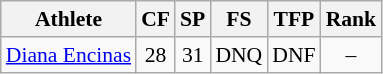<table class="wikitable" border="1" style="font-size:90%">
<tr>
<th>Athlete</th>
<th>CF</th>
<th>SP</th>
<th>FS</th>
<th>TFP</th>
<th>Rank</th>
</tr>
<tr align=center>
<td align=left><a href='#'>Diana Encinas</a></td>
<td>28</td>
<td>31</td>
<td>DNQ</td>
<td>DNF</td>
<td>–</td>
</tr>
</table>
